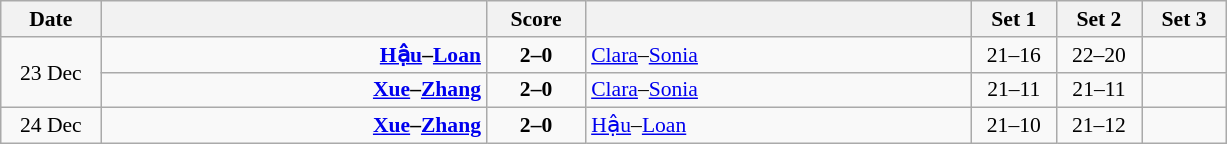<table class="wikitable" style="text-align: center; font-size:90% ">
<tr>
<th width="60">Date</th>
<th align="right" width="250"></th>
<th width="60">Score</th>
<th align="left" width="250"></th>
<th width="50">Set 1</th>
<th width="50">Set 2</th>
<th width="50">Set 3</th>
</tr>
<tr>
<td rowspan=2>23 Dec</td>
<td align=right><strong><a href='#'>Hậu</a>–<a href='#'>Loan</a> </strong></td>
<td align=center><strong>2–0</strong></td>
<td align=left> <a href='#'>Clara</a>–<a href='#'>Sonia</a></td>
<td>21–16</td>
<td>22–20</td>
<td></td>
</tr>
<tr>
<td align=right><strong><a href='#'>Xue</a>–<a href='#'>Zhang</a> </strong></td>
<td align=center><strong>2–0</strong></td>
<td align=left> <a href='#'>Clara</a>–<a href='#'>Sonia</a></td>
<td>21–11</td>
<td>21–11</td>
<td></td>
</tr>
<tr>
<td>24 Dec</td>
<td align=right><strong><a href='#'>Xue</a>–<a href='#'>Zhang</a> </strong></td>
<td align=center><strong>2–0</strong></td>
<td align=left> <a href='#'>Hậu</a>–<a href='#'>Loan</a></td>
<td>21–10</td>
<td>21–12</td>
<td></td>
</tr>
</table>
